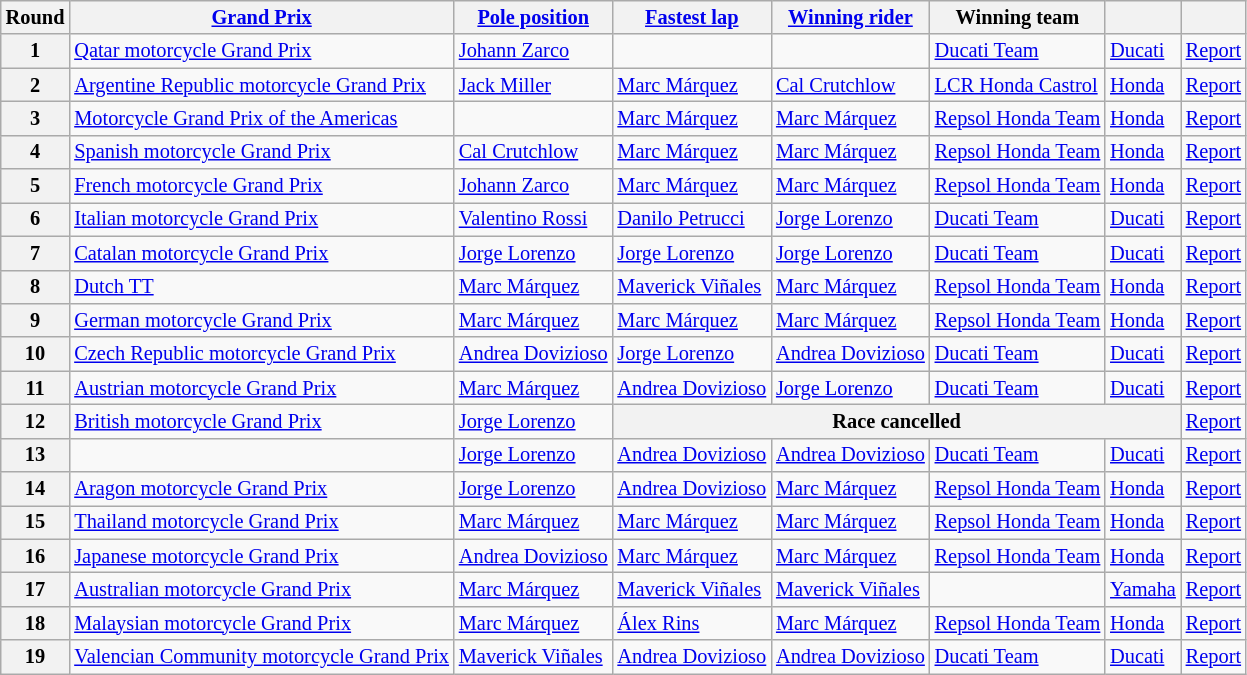<table class="wikitable sortable" style="font-size: 85%">
<tr>
<th>Round</th>
<th><a href='#'>Grand Prix</a></th>
<th><a href='#'>Pole position</a></th>
<th><a href='#'>Fastest lap</a></th>
<th><a href='#'>Winning rider</a></th>
<th>Winning team</th>
<th></th>
<th class="unsortable"></th>
</tr>
<tr>
<th>1</th>
<td> <a href='#'>Qatar motorcycle Grand Prix</a></td>
<td> <a href='#'>Johann Zarco</a></td>
<td></td>
<td></td>
<td> <a href='#'>Ducati Team</a></td>
<td> <a href='#'>Ducati</a></td>
<td><a href='#'>Report</a></td>
</tr>
<tr>
<th>2</th>
<td> <a href='#'>Argentine Republic motorcycle Grand Prix</a></td>
<td> <a href='#'>Jack Miller</a></td>
<td> <a href='#'>Marc Márquez</a></td>
<td> <a href='#'>Cal Crutchlow</a></td>
<td> <a href='#'>LCR Honda Castrol</a></td>
<td> <a href='#'>Honda</a></td>
<td><a href='#'>Report</a></td>
</tr>
<tr>
<th>3</th>
<td> <a href='#'>Motorcycle Grand Prix of the Americas</a></td>
<td></td>
<td> <a href='#'>Marc Márquez</a></td>
<td> <a href='#'>Marc Márquez</a></td>
<td> <a href='#'>Repsol Honda Team</a></td>
<td> <a href='#'>Honda</a></td>
<td><a href='#'>Report</a></td>
</tr>
<tr>
<th>4</th>
<td> <a href='#'>Spanish motorcycle Grand Prix</a></td>
<td> <a href='#'>Cal Crutchlow</a></td>
<td> <a href='#'>Marc Márquez</a></td>
<td> <a href='#'>Marc Márquez</a></td>
<td> <a href='#'>Repsol Honda Team</a></td>
<td> <a href='#'>Honda</a></td>
<td><a href='#'>Report</a></td>
</tr>
<tr>
<th>5</th>
<td> <a href='#'>French motorcycle Grand Prix</a></td>
<td> <a href='#'>Johann Zarco</a></td>
<td> <a href='#'>Marc Márquez</a></td>
<td> <a href='#'>Marc Márquez</a></td>
<td> <a href='#'>Repsol Honda Team</a></td>
<td> <a href='#'>Honda</a></td>
<td><a href='#'>Report</a></td>
</tr>
<tr>
<th>6</th>
<td> <a href='#'>Italian motorcycle Grand Prix</a></td>
<td> <a href='#'>Valentino Rossi</a></td>
<td> <a href='#'>Danilo Petrucci</a></td>
<td> <a href='#'>Jorge Lorenzo</a></td>
<td> <a href='#'>Ducati Team</a></td>
<td> <a href='#'>Ducati</a></td>
<td><a href='#'>Report</a></td>
</tr>
<tr>
<th>7</th>
<td> <a href='#'>Catalan motorcycle Grand Prix</a></td>
<td> <a href='#'>Jorge Lorenzo</a></td>
<td> <a href='#'>Jorge Lorenzo</a></td>
<td> <a href='#'>Jorge Lorenzo</a></td>
<td> <a href='#'>Ducati Team</a></td>
<td> <a href='#'>Ducati</a></td>
<td><a href='#'>Report</a></td>
</tr>
<tr>
<th>8</th>
<td> <a href='#'>Dutch TT</a></td>
<td> <a href='#'>Marc Márquez</a></td>
<td> <a href='#'>Maverick Viñales</a></td>
<td> <a href='#'>Marc Márquez</a></td>
<td> <a href='#'>Repsol Honda Team</a></td>
<td> <a href='#'>Honda</a></td>
<td><a href='#'>Report</a></td>
</tr>
<tr>
<th>9</th>
<td> <a href='#'>German motorcycle Grand Prix</a></td>
<td> <a href='#'>Marc Márquez</a></td>
<td> <a href='#'>Marc Márquez</a></td>
<td> <a href='#'>Marc Márquez</a></td>
<td> <a href='#'>Repsol Honda Team</a></td>
<td> <a href='#'>Honda</a></td>
<td><a href='#'>Report</a></td>
</tr>
<tr>
<th>10</th>
<td> <a href='#'>Czech Republic motorcycle Grand Prix</a></td>
<td> <a href='#'>Andrea Dovizioso</a></td>
<td> <a href='#'>Jorge Lorenzo</a></td>
<td> <a href='#'>Andrea Dovizioso</a></td>
<td> <a href='#'>Ducati Team</a></td>
<td> <a href='#'>Ducati</a></td>
<td><a href='#'>Report</a></td>
</tr>
<tr>
<th>11</th>
<td> <a href='#'>Austrian motorcycle Grand Prix</a></td>
<td> <a href='#'>Marc Márquez</a></td>
<td> <a href='#'>Andrea Dovizioso</a></td>
<td> <a href='#'>Jorge Lorenzo</a></td>
<td> <a href='#'>Ducati Team</a></td>
<td> <a href='#'>Ducati</a></td>
<td><a href='#'>Report</a></td>
</tr>
<tr>
<th>12</th>
<td> <a href='#'>British motorcycle Grand Prix</a></td>
<td> <a href='#'>Jorge Lorenzo</a></td>
<th colspan=4>Race cancelled</th>
<td><a href='#'>Report</a></td>
</tr>
<tr>
<th>13</th>
<td></td>
<td> <a href='#'>Jorge Lorenzo</a></td>
<td> <a href='#'>Andrea Dovizioso</a></td>
<td> <a href='#'>Andrea Dovizioso</a></td>
<td> <a href='#'>Ducati Team</a></td>
<td> <a href='#'>Ducati</a></td>
<td><a href='#'>Report</a></td>
</tr>
<tr>
<th>14</th>
<td> <a href='#'>Aragon motorcycle Grand Prix</a></td>
<td> <a href='#'>Jorge Lorenzo</a></td>
<td> <a href='#'>Andrea Dovizioso</a></td>
<td> <a href='#'>Marc Márquez</a></td>
<td> <a href='#'>Repsol Honda Team</a></td>
<td> <a href='#'>Honda</a></td>
<td><a href='#'>Report</a></td>
</tr>
<tr>
<th>15</th>
<td> <a href='#'>Thailand motorcycle Grand Prix</a></td>
<td> <a href='#'>Marc Márquez</a></td>
<td> <a href='#'>Marc Márquez</a></td>
<td> <a href='#'>Marc Márquez</a></td>
<td> <a href='#'>Repsol Honda Team</a></td>
<td> <a href='#'>Honda</a></td>
<td><a href='#'>Report</a></td>
</tr>
<tr>
<th>16</th>
<td> <a href='#'>Japanese motorcycle Grand Prix</a></td>
<td> <a href='#'>Andrea Dovizioso</a></td>
<td> <a href='#'>Marc Márquez</a></td>
<td> <a href='#'>Marc Márquez</a></td>
<td> <a href='#'>Repsol Honda Team</a></td>
<td> <a href='#'>Honda</a></td>
<td><a href='#'>Report</a></td>
</tr>
<tr>
<th>17</th>
<td> <a href='#'>Australian motorcycle Grand Prix</a></td>
<td> <a href='#'>Marc Márquez</a></td>
<td> <a href='#'>Maverick Viñales</a></td>
<td> <a href='#'>Maverick Viñales</a></td>
<td></td>
<td> <a href='#'>Yamaha</a></td>
<td><a href='#'>Report</a></td>
</tr>
<tr>
<th>18</th>
<td> <a href='#'>Malaysian motorcycle Grand Prix</a></td>
<td> <a href='#'>Marc Márquez</a></td>
<td> <a href='#'>Álex Rins</a></td>
<td> <a href='#'>Marc Márquez</a></td>
<td> <a href='#'>Repsol Honda Team</a></td>
<td> <a href='#'>Honda</a></td>
<td><a href='#'>Report</a></td>
</tr>
<tr>
<th>19</th>
<td> <a href='#'>Valencian Community motorcycle Grand Prix</a></td>
<td> <a href='#'>Maverick Viñales</a></td>
<td> <a href='#'>Andrea Dovizioso</a></td>
<td> <a href='#'>Andrea Dovizioso</a></td>
<td> <a href='#'>Ducati Team</a></td>
<td> <a href='#'>Ducati</a></td>
<td><a href='#'>Report</a></td>
</tr>
</table>
